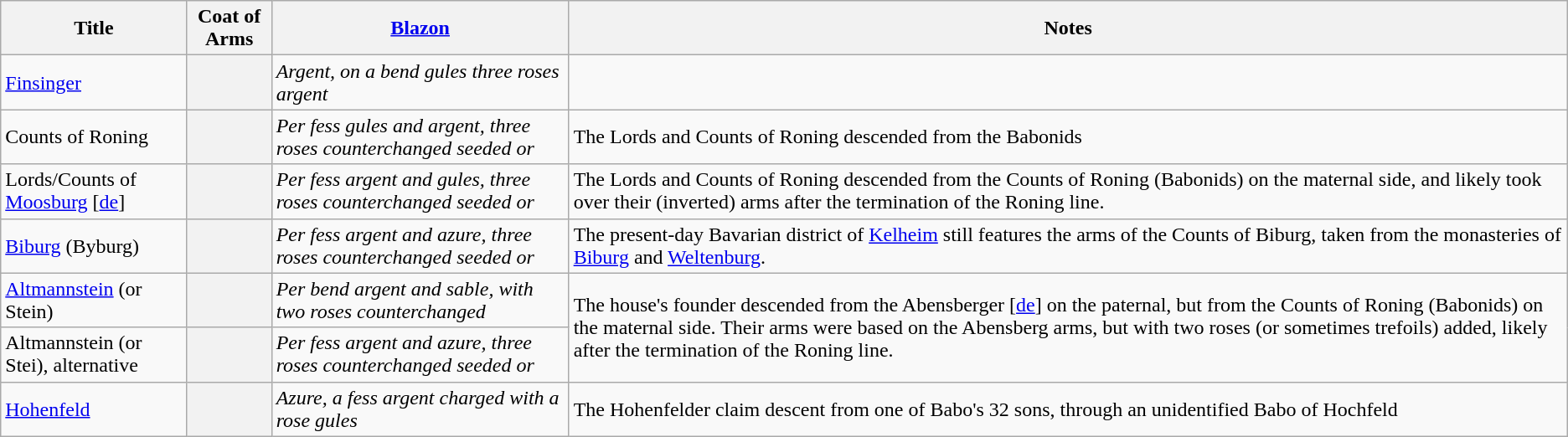<table class="wikitable">
<tr>
<th>Title</th>
<th>Coat of Arms</th>
<th><a href='#'>Blazon</a></th>
<th>Notes</th>
</tr>
<tr>
<td><a href='#'>Finsinger</a></td>
<th></th>
<td><em>Argent, on a bend gules three roses argent</em></td>
<td></td>
</tr>
<tr>
<td>Counts of Roning</td>
<th></th>
<td><em>Per fess gules and argent, three roses counterchanged seeded or</em></td>
<td>The Lords and Counts of Roning descended from the Babonids</td>
</tr>
<tr>
<td>Lords/Counts of <a href='#'>Moosburg</a> [<a href='#'>de</a>]</td>
<th></th>
<td><em>Per fess argent and gules, three roses counterchanged seeded or</em></td>
<td>The Lords and Counts of Roning descended from the Counts of Roning (Babonids) on the maternal side, and likely took over their (inverted) arms after the termination of the Roning line.</td>
</tr>
<tr>
<td><a href='#'>Biburg</a> (Byburg)</td>
<th></th>
<td><em>Per fess argent and azure, three roses counterchanged seeded or</em></td>
<td>The present-day Bavarian district of <a href='#'>Kelheim</a> still features the arms of the Counts of Biburg, taken from the monasteries of <a href='#'>Biburg</a> and <a href='#'>Weltenburg</a>.</td>
</tr>
<tr>
<td><a href='#'>Altmannstein</a> (or Stein)</td>
<th></th>
<td><em>Per bend argent and sable, with two roses counterchanged</em></td>
<td rowspan="2">The house's founder descended from the Abensberger [<a href='#'>de</a>] on the paternal, but from the Counts of Roning (Babonids) on the maternal side. Their arms were based on the Abensberg arms, but with two roses (or sometimes trefoils) added, likely after the termination of the Roning line.</td>
</tr>
<tr>
<td>Altmannstein (or Stei), alternative</td>
<th></th>
<td><em>Per fess argent and azure, three roses counterchanged seeded or</em></td>
</tr>
<tr>
<td><a href='#'>Hohenfeld</a></td>
<th></th>
<td><em>Azure, a fess argent charged with a rose gules</em></td>
<td>The Hohenfelder claim descent from one of Babo's 32 sons, through an unidentified Babo of Hochfeld</td>
</tr>
</table>
